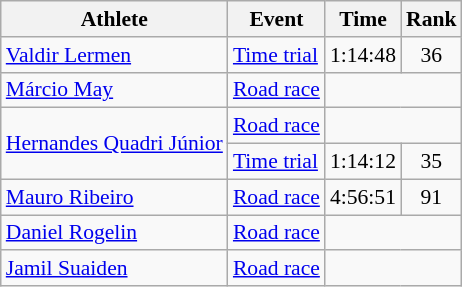<table class=wikitable style=font-size:90%>
<tr>
<th>Athlete</th>
<th>Event</th>
<th>Time</th>
<th>Rank</th>
</tr>
<tr>
<td><a href='#'>Valdir Lermen</a></td>
<td><a href='#'>Time trial</a></td>
<td align=center>1:14:48</td>
<td align=center>36</td>
</tr>
<tr>
<td><a href='#'>Márcio May</a></td>
<td><a href='#'>Road race</a></td>
<td align=center colspan=2></td>
</tr>
<tr>
<td rowspan=2><a href='#'>Hernandes Quadri Júnior</a></td>
<td><a href='#'>Road race</a></td>
<td align=center colspan=2></td>
</tr>
<tr>
<td><a href='#'>Time trial</a></td>
<td align=center>1:14:12</td>
<td align=center>35</td>
</tr>
<tr>
<td><a href='#'>Mauro Ribeiro</a></td>
<td><a href='#'>Road race</a></td>
<td align=center>4:56:51</td>
<td align=center>91</td>
</tr>
<tr>
<td><a href='#'>Daniel Rogelin</a></td>
<td><a href='#'>Road race</a></td>
<td align=center colspan=2></td>
</tr>
<tr>
<td><a href='#'>Jamil Suaiden</a></td>
<td><a href='#'>Road race</a></td>
<td align=center colspan=2></td>
</tr>
</table>
